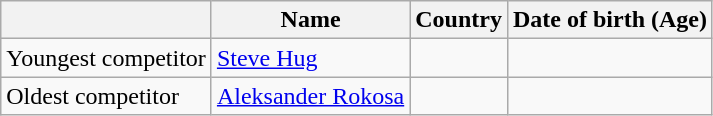<table class="wikitable sortable">
<tr>
<th></th>
<th>Name</th>
<th>Country</th>
<th>Date of birth (Age)</th>
</tr>
<tr>
<td>Youngest competitor</td>
<td><a href='#'>Steve Hug</a></td>
<td></td>
<td></td>
</tr>
<tr>
<td>Oldest competitor</td>
<td><a href='#'>Aleksander Rokosa</a></td>
<td></td>
<td></td>
</tr>
</table>
